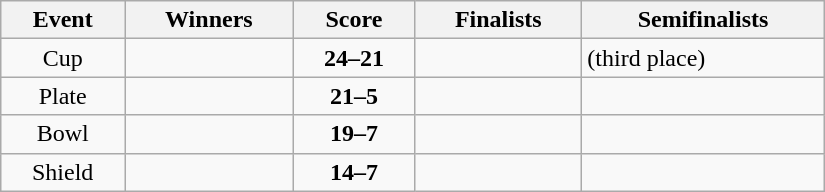<table class="wikitable" width=550 style="text-align: center">
<tr>
<th>Event</th>
<th>Winners</th>
<th>Score</th>
<th>Finalists</th>
<th>Semifinalists</th>
</tr>
<tr>
<td>Cup</td>
<td align=left><strong></strong></td>
<td><strong>24–21</strong></td>
<td align=left></td>
<td align=left> (third place)<br></td>
</tr>
<tr>
<td>Plate</td>
<td align=left><strong></strong></td>
<td><strong>21–5</strong></td>
<td align=left></td>
<td align=left><br></td>
</tr>
<tr>
<td>Bowl</td>
<td align=left><strong></strong></td>
<td><strong>19–7</strong></td>
<td align=left></td>
<td align=left><br></td>
</tr>
<tr>
<td>Shield</td>
<td align=left><strong></strong></td>
<td><strong>14–7</strong></td>
<td align=left></td>
<td align=left><br></td>
</tr>
</table>
